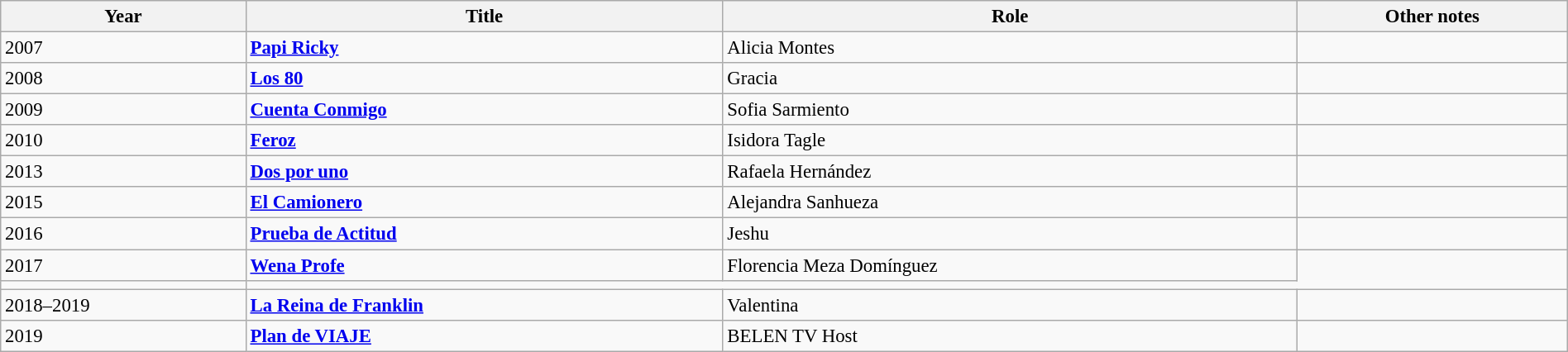<table class="wikitable sortable" style="width:100%; font-size:95%;">
<tr>
<th>Year</th>
<th>Title</th>
<th>Role</th>
<th>Other notes</th>
</tr>
<tr>
<td>2007</td>
<td><strong><a href='#'>Papi Ricky</a></strong></td>
<td>Alicia Montes</td>
<td></td>
</tr>
<tr>
<td>2008</td>
<td><strong><a href='#'>Los 80</a></strong></td>
<td>Gracia</td>
<td></td>
</tr>
<tr>
<td>2009</td>
<td><strong><a href='#'>Cuenta Conmigo</a></strong></td>
<td>Sofia Sarmiento</td>
<td></td>
</tr>
<tr>
<td>2010</td>
<td><strong><a href='#'>Feroz</a></strong></td>
<td>Isidora Tagle</td>
<td></td>
</tr>
<tr>
<td>2013</td>
<td><strong><a href='#'>Dos por uno</a></strong></td>
<td>Rafaela Hernández</td>
<td></td>
</tr>
<tr>
<td>2015</td>
<td><strong><a href='#'>El Camionero</a></strong></td>
<td>Alejandra Sanhueza</td>
<td></td>
</tr>
<tr>
<td>2016</td>
<td><strong><a href='#'>Prueba de Actitud</a></strong></td>
<td>Jeshu</td>
<td></td>
</tr>
<tr>
<td>2017</td>
<td><strong><a href='#'>Wena Profe</a></strong></td>
<td>Florencia Meza Domínguez</td>
</tr>
<tr>
<td></td>
</tr>
<tr>
<td>2018–2019</td>
<td><strong><a href='#'>La Reina de Franklin</a></strong></td>
<td>Valentina</td>
<td></td>
</tr>
<tr>
<td>2019</td>
<td><strong><a href='#'>Plan de VIAJE</a></strong></td>
<td>BELEN TV Host</td>
<td></td>
</tr>
</table>
